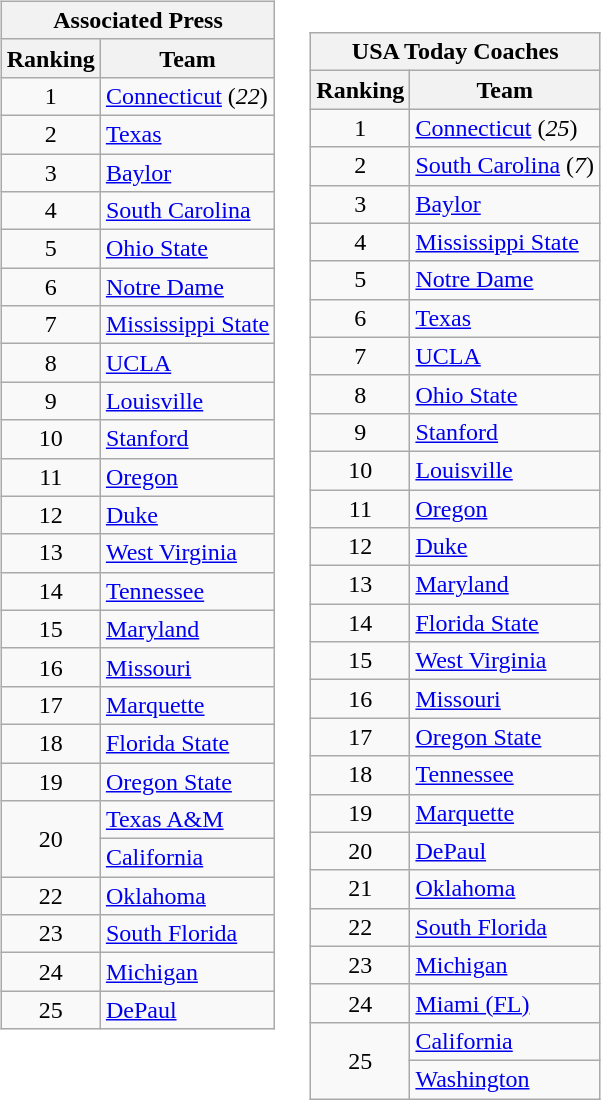<table>
<tr style="vertical-align:top;">
<td><br><table class="wikitable" style="text-align:center;">
<tr>
<th colspan=3>Associated Press</th>
</tr>
<tr>
<th>Ranking</th>
<th>Team</th>
</tr>
<tr>
<td>1</td>
<td align=left><a href='#'>Connecticut</a> (<em>22</em>)</td>
</tr>
<tr>
<td>2</td>
<td align=left><a href='#'>Texas</a></td>
</tr>
<tr>
<td>3</td>
<td align=left><a href='#'>Baylor</a></td>
</tr>
<tr>
<td>4</td>
<td align=left><a href='#'>South Carolina</a></td>
</tr>
<tr>
<td>5</td>
<td align=left><a href='#'>Ohio State</a></td>
</tr>
<tr>
<td>6</td>
<td align=left><a href='#'>Notre Dame</a></td>
</tr>
<tr>
<td>7</td>
<td align=left><a href='#'>Mississippi State</a></td>
</tr>
<tr>
<td>8</td>
<td align=left><a href='#'>UCLA</a></td>
</tr>
<tr>
<td>9</td>
<td align=left><a href='#'>Louisville</a></td>
</tr>
<tr>
<td>10</td>
<td align=left><a href='#'>Stanford</a></td>
</tr>
<tr>
<td>11</td>
<td align=left><a href='#'>Oregon</a></td>
</tr>
<tr>
<td>12</td>
<td align=left><a href='#'>Duke</a></td>
</tr>
<tr>
<td>13</td>
<td align=left><a href='#'>West Virginia</a></td>
</tr>
<tr>
<td>14</td>
<td align=left><a href='#'>Tennessee</a></td>
</tr>
<tr>
<td>15</td>
<td align=left><a href='#'>Maryland</a></td>
</tr>
<tr>
<td>16</td>
<td align=left><a href='#'>Missouri</a></td>
</tr>
<tr>
<td>17</td>
<td align=left><a href='#'>Marquette</a></td>
</tr>
<tr>
<td>18</td>
<td align=left><a href='#'>Florida State</a></td>
</tr>
<tr>
<td>19</td>
<td align=left><a href='#'>Oregon State</a></td>
</tr>
<tr>
<td rowspan=2>20</td>
<td align=left><a href='#'>Texas A&M</a></td>
</tr>
<tr>
<td align=left><a href='#'>California</a></td>
</tr>
<tr>
<td>22</td>
<td align=left><a href='#'>Oklahoma</a></td>
</tr>
<tr>
<td>23</td>
<td align=left><a href='#'>South Florida</a></td>
</tr>
<tr>
<td>24</td>
<td align=left><a href='#'>Michigan</a></td>
</tr>
<tr>
<td>25</td>
<td align=left><a href='#'>DePaul</a></td>
</tr>
</table>
</td>
<td><br><table>
<tr style="vertical-align:top;">
<td><br><table class="wikitable" style="text-align:center;">
<tr>
<th colspan=2><strong>USA Today Coaches</strong></th>
</tr>
<tr>
<th>Ranking</th>
<th>Team</th>
</tr>
<tr>
<td>1</td>
<td align=left><a href='#'>Connecticut</a> (<em>25</em>)</td>
</tr>
<tr>
<td>2</td>
<td align=left><a href='#'>South Carolina</a> (<em>7</em>)</td>
</tr>
<tr>
<td>3</td>
<td align=left><a href='#'>Baylor</a></td>
</tr>
<tr>
<td>4</td>
<td align=left><a href='#'>Mississippi State</a></td>
</tr>
<tr>
<td>5</td>
<td align=left><a href='#'>Notre Dame</a></td>
</tr>
<tr>
<td>6</td>
<td align=left><a href='#'>Texas</a></td>
</tr>
<tr>
<td>7</td>
<td align=left><a href='#'>UCLA</a></td>
</tr>
<tr>
<td>8</td>
<td align=left><a href='#'>Ohio State</a></td>
</tr>
<tr>
<td>9</td>
<td align=left><a href='#'>Stanford</a></td>
</tr>
<tr>
<td>10</td>
<td align=left><a href='#'>Louisville</a></td>
</tr>
<tr>
<td>11</td>
<td align=left><a href='#'>Oregon</a></td>
</tr>
<tr>
<td>12</td>
<td align=left><a href='#'>Duke</a></td>
</tr>
<tr>
<td>13</td>
<td align=left><a href='#'>Maryland</a></td>
</tr>
<tr>
<td>14</td>
<td align=left><a href='#'>Florida State</a></td>
</tr>
<tr>
<td>15</td>
<td align=left><a href='#'>West Virginia</a></td>
</tr>
<tr>
<td>16</td>
<td align=left><a href='#'>Missouri</a></td>
</tr>
<tr>
<td>17</td>
<td align=left><a href='#'>Oregon State</a></td>
</tr>
<tr>
<td>18</td>
<td align=left><a href='#'>Tennessee</a></td>
</tr>
<tr>
<td>19</td>
<td align=left><a href='#'>Marquette</a></td>
</tr>
<tr>
<td>20</td>
<td align=left><a href='#'>DePaul</a></td>
</tr>
<tr>
<td>21</td>
<td align=left><a href='#'>Oklahoma</a></td>
</tr>
<tr>
<td>22</td>
<td align=left><a href='#'>South Florida</a></td>
</tr>
<tr>
<td>23</td>
<td align=left><a href='#'>Michigan</a></td>
</tr>
<tr>
<td>24</td>
<td align=left><a href='#'>Miami (FL)</a></td>
</tr>
<tr>
<td rowspan=2>25</td>
<td align=left><a href='#'>California</a></td>
</tr>
<tr>
<td align=left><a href='#'>Washington</a></td>
</tr>
</table>
</td>
</tr>
</table>
</td>
</tr>
</table>
